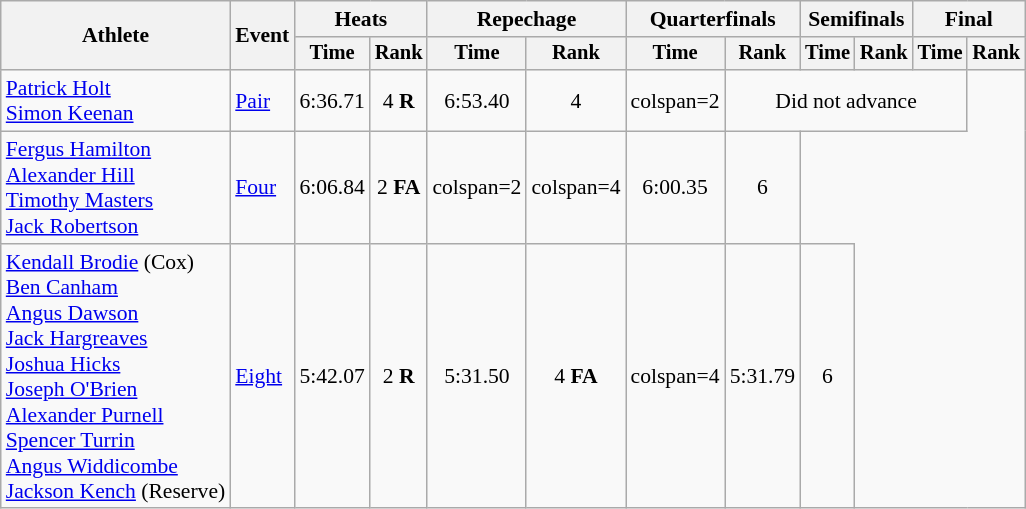<table class=wikitable style=font-size:90%;text-align:center>
<tr>
<th rowspan=2>Athlete</th>
<th rowspan=2>Event</th>
<th colspan=2>Heats</th>
<th colspan=2>Repechage</th>
<th colspan=2>Quarterfinals</th>
<th colspan=2>Semifinals</th>
<th colspan=2>Final</th>
</tr>
<tr style=font-size:95%>
<th>Time</th>
<th>Rank</th>
<th>Time</th>
<th>Rank</th>
<th>Time</th>
<th>Rank</th>
<th>Time</th>
<th>Rank</th>
<th>Time</th>
<th>Rank</th>
</tr>
<tr>
<td align=left><a href='#'>Patrick Holt</a><br><a href='#'>Simon Keenan</a></td>
<td align=left><a href='#'>Pair</a></td>
<td>6:36.71</td>
<td>4 <strong>R</strong></td>
<td>6:53.40</td>
<td>4</td>
<td>colspan=2 </td>
<td colspan=4>Did not advance</td>
</tr>
<tr>
<td align=left><a href='#'>Fergus Hamilton</a><br><a href='#'>Alexander Hill</a><br><a href='#'>Timothy Masters</a><br><a href='#'>Jack Robertson</a></td>
<td align=left><a href='#'>Four</a></td>
<td>6:06.84</td>
<td>2 <strong>FA</strong></td>
<td>colspan=2 </td>
<td>colspan=4 </td>
<td>6:00.35</td>
<td>6</td>
</tr>
<tr>
<td align=left><a href='#'>Kendall Brodie</a> (Cox) <br><a href='#'>Ben Canham</a><br><a href='#'>Angus Dawson</a><br><a href='#'>Jack Hargreaves</a><br><a href='#'>Joshua Hicks</a><br><a href='#'>Joseph O'Brien</a><br><a href='#'>Alexander Purnell</a><br><a href='#'>Spencer Turrin</a><br><a href='#'>Angus Widdicombe</a><br><a href='#'>Jackson Kench</a> (Reserve)</td>
<td align=left><a href='#'>Eight</a></td>
<td>5:42.07</td>
<td>2 <strong>R</strong></td>
<td>5:31.50</td>
<td>4 <strong>FA</strong></td>
<td>colspan=4 </td>
<td>5:31.79</td>
<td>6</td>
</tr>
</table>
